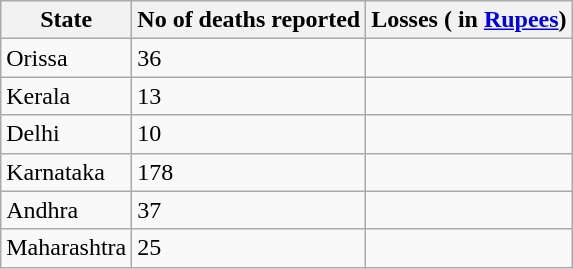<table class="wikitable" border="1">
<tr>
<th>State</th>
<th>No of deaths reported</th>
<th>Losses ( in <a href='#'>Rupees</a>)</th>
</tr>
<tr>
<td>Orissa</td>
<td>36</td>
<td></td>
</tr>
<tr>
<td>Kerala</td>
<td>13</td>
<td></td>
</tr>
<tr>
<td>Delhi</td>
<td>10</td>
<td></td>
</tr>
<tr>
<td>Karnataka</td>
<td>178</td>
<td></td>
</tr>
<tr>
<td>Andhra</td>
<td>37</td>
<td></td>
</tr>
<tr>
<td>Maharashtra</td>
<td>25</td>
<td></td>
</tr>
</table>
